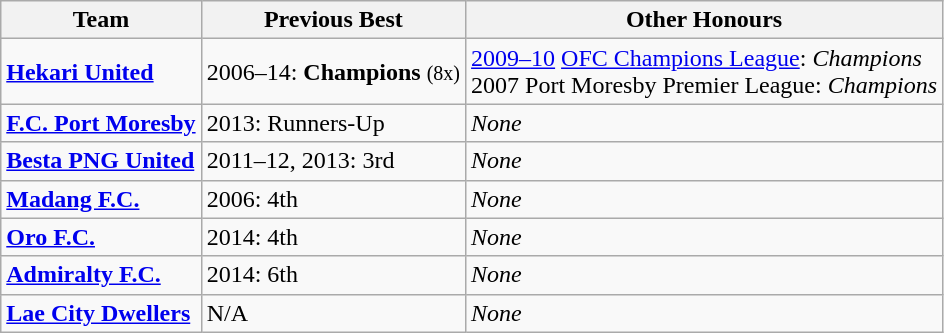<table class="wikitable">
<tr>
<th>Team</th>
<th>Previous Best</th>
<th>Other Honours</th>
</tr>
<tr>
<td><strong><a href='#'>Hekari United</a></strong></td>
<td>2006–14: <strong>Champions</strong> <small>(8x)</small></td>
<td><a href='#'>2009–10</a> <a href='#'>OFC Champions League</a>: <em>Champions</em><br>2007 Port Moresby Premier League: <em>Champions</em></td>
</tr>
<tr>
<td><strong><a href='#'>F.C. Port Moresby</a></strong></td>
<td>2013: Runners-Up</td>
<td><em>None</em></td>
</tr>
<tr>
<td><strong><a href='#'>Besta PNG United</a></strong></td>
<td>2011–12, 2013: 3rd</td>
<td><em>None</em></td>
</tr>
<tr>
<td><strong><a href='#'>Madang F.C.</a></strong></td>
<td>2006: 4th</td>
<td><em>None</em></td>
</tr>
<tr>
<td><strong><a href='#'>Oro F.C.</a></strong></td>
<td>2014: 4th</td>
<td><em>None</em></td>
</tr>
<tr>
<td><a href='#'><strong>Admiralty F.C.</strong></a></td>
<td>2014: 6th</td>
<td><em>None</em></td>
</tr>
<tr>
<td><strong><a href='#'>Lae City Dwellers</a></strong></td>
<td>N/A</td>
<td><em>None</em></td>
</tr>
</table>
